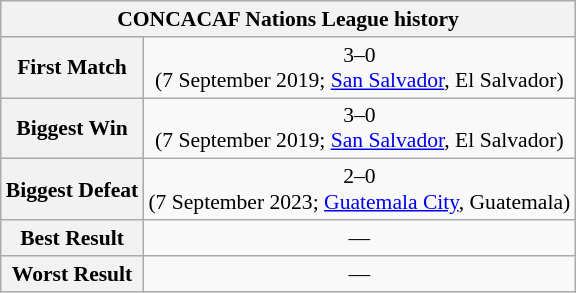<table class="wikitable collapsible collapsed" style="text-align: center;font-size:90%;">
<tr>
<th colspan=2>CONCACAF Nations League history</th>
</tr>
<tr>
<th>First Match</th>
<td> 3–0 <br>(7 September 2019; <a href='#'>San Salvador</a>, El Salvador)</td>
</tr>
<tr>
<th>Biggest Win</th>
<td> 3–0 <br>(7 September 2019; <a href='#'>San Salvador</a>, El Salvador)</td>
</tr>
<tr>
<th>Biggest Defeat</th>
<td> 2–0 <br>(7 September 2023; <a href='#'>Guatemala City</a>, Guatemala)</td>
</tr>
<tr>
<th>Best Result</th>
<td>—</td>
</tr>
<tr>
<th>Worst Result</th>
<td>—</td>
</tr>
</table>
